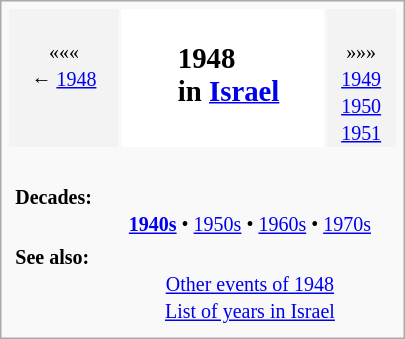<table class="infobox" style="text-align: center; width: 270px">
<tr>
<td style="background-color: #f3f3f3"><br><small>«««<br>←  <a href='#'>1948</a></small></td>
<td style="background: white" align="center"><br><table style="background: inherit">
<tr valign="top">
<td align="center"><br><div></div></td>
<td align="center"><br><td><big><strong><span>1948</span><br>in <a href='#'>Israel</a></strong></big></td></td>
</tr>
</table>
</td>
<td style="background-color: #f3f3f3"><br><small>»»»<br><a href='#'>1949</a><br><a href='#'>1950</a><br><a href='#'>1951</a></small></td>
</tr>
<tr valign="top">
<td colspan="3"><br><table style="width: 100%; border-width: 0; margin: 0; padding: 0; border-collapse: yes">
<tr valign="top">
<th style="text-align: left"><small><strong>Decades:</strong></small></th>
<td><br><div><small><strong><a href='#'>1940s</a></strong> • <a href='#'>1950s</a> • <a href='#'>1960s</a> • <a href='#'>1970s</a></small></div></td>
</tr>
<tr valign="top">
<th style="text-align: left"><small><strong>See also:</strong></small></th>
<td><br><small><a href='#'>Other events of 1948</a><br><a href='#'>List of years in Israel</a></small></td>
</tr>
</table>
</td>
</tr>
</table>
